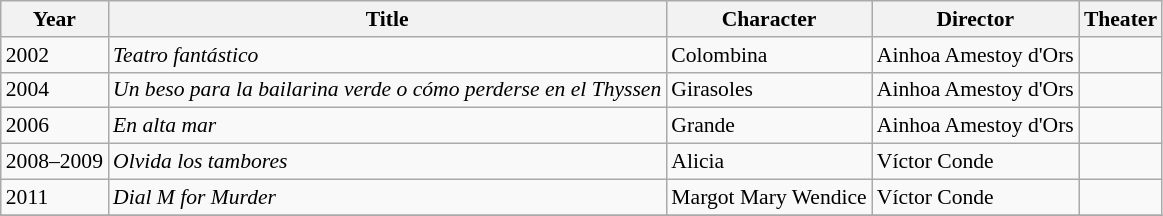<table class="wikitable" style="font-size: 90%;">
<tr>
<th>Year</th>
<th>Title</th>
<th>Character</th>
<th>Director</th>
<th>Theater</th>
</tr>
<tr>
<td>2002</td>
<td><em>Teatro fantástico</em></td>
<td>Colombina</td>
<td>Ainhoa Amestoy d'Ors</td>
<td></td>
</tr>
<tr>
<td>2004</td>
<td><em>Un beso para la bailarina verde o cómo perderse en el Thyssen</em></td>
<td>Girasoles</td>
<td>Ainhoa Amestoy d'Ors</td>
<td></td>
</tr>
<tr>
<td>2006</td>
<td><em>En alta mar</em></td>
<td>Grande</td>
<td>Ainhoa Amestoy d'Ors</td>
<td></td>
</tr>
<tr>
<td>2008–2009</td>
<td><em>Olvida los tambores</em></td>
<td>Alicia</td>
<td>Víctor Conde</td>
<td></td>
</tr>
<tr>
<td>2011</td>
<td><em>Dial M for Murder</em></td>
<td>Margot Mary Wendice</td>
<td>Víctor Conde</td>
<td></td>
</tr>
<tr>
</tr>
</table>
